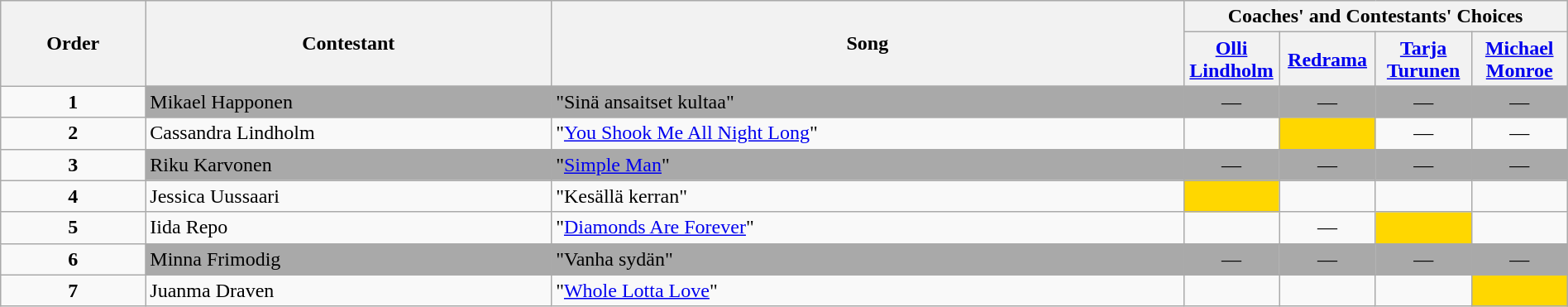<table class="wikitable" style="width:100%;">
<tr>
<th rowspan=2>Order</th>
<th rowspan=2>Contestant</th>
<th rowspan=2>Song</th>
<th colspan=4>Coaches' and Contestants' Choices</th>
</tr>
<tr>
<th width="70"><a href='#'>Olli Lindholm</a></th>
<th width="70"><a href='#'>Redrama</a></th>
<th width="70"><a href='#'>Tarja Turunen</a></th>
<th width="70"><a href='#'>Michael Monroe</a></th>
</tr>
<tr>
<td align="center"><strong>1</strong></td>
<td style="background:darkgrey;text-align:left;">Mikael Happonen</td>
<td style="background:darkgrey;text-align:left;">"Sinä ansaitset kultaa"</td>
<td style="background:darkgrey;text-align:center;">—</td>
<td style="background:darkgrey;text-align:center;">—</td>
<td style="background:darkgrey;text-align:center;">—</td>
<td style="background:darkgrey;text-align:center;">—</td>
</tr>
<tr>
<td align="center"><strong>2</strong></td>
<td>Cassandra Lindholm</td>
<td>"<a href='#'>You Shook Me All Night Long</a>"</td>
<td style=";text-align:center;"></td>
<td style="background:gold;text-align:center;"></td>
<td align="center">—</td>
<td align="center">—</td>
</tr>
<tr>
<td align="center"><strong>3</strong></td>
<td style="background:darkgrey;text-align:left;">Riku Karvonen</td>
<td style="background:darkgrey;text-align:left;">"<a href='#'>Simple Man</a>"</td>
<td style="background:darkgrey;text-align:center;">—</td>
<td style="background:darkgrey;text-align:center;">—</td>
<td style="background:darkgrey;text-align:center;">—</td>
<td style="background:darkgrey;text-align:center;">—</td>
</tr>
<tr>
<td align="center"><strong>4</strong></td>
<td>Jessica Uussaari</td>
<td>"Kesällä kerran"</td>
<td style="background:gold;text-align:center;"></td>
<td style=";text-align:center;"></td>
<td style=";text-align:center;"></td>
<td style=";text-align:center;"></td>
</tr>
<tr>
<td align="center"><strong>5</strong></td>
<td>Iida Repo</td>
<td>"<a href='#'>Diamonds Are Forever</a>"</td>
<td style=";text-align:center;"></td>
<td align="center">—</td>
<td style="background:gold;text-align:center;"></td>
<td style=";text-align:center;"></td>
</tr>
<tr>
<td align="center"><strong>6</strong></td>
<td style="background:darkgrey;text-align:left;">Minna Frimodig</td>
<td style="background:darkgrey;text-align:left;">"Vanha sydän"</td>
<td style="background:darkgrey;text-align:center;">—</td>
<td style="background:darkgrey;text-align:center;">—</td>
<td style="background:darkgrey;text-align:center;">—</td>
<td style="background:darkgrey;text-align:center;">—</td>
</tr>
<tr>
<td align="center"><strong>7</strong></td>
<td>Juanma Draven</td>
<td>"<a href='#'>Whole Lotta Love</a>"</td>
<td style=";text-align:center;"></td>
<td style=";text-align:center;"></td>
<td style=";text-align:center;"></td>
<td style="background:gold;text-align:center;"></td>
</tr>
</table>
